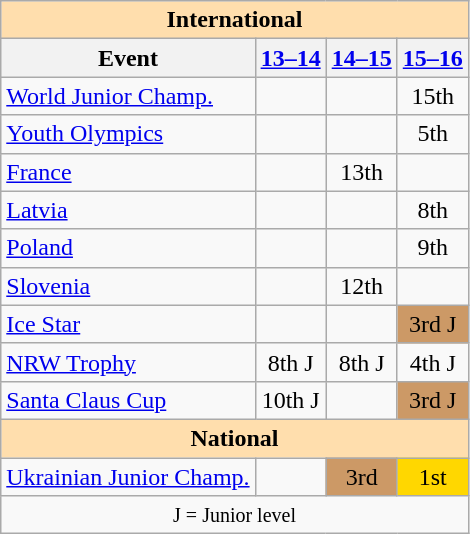<table class="wikitable" style="text-align:center">
<tr>
<th style="background-color: #ffdead; " colspan=4 align=center>International</th>
</tr>
<tr>
<th>Event</th>
<th><a href='#'>13–14</a></th>
<th><a href='#'>14–15</a></th>
<th><a href='#'>15–16</a></th>
</tr>
<tr>
<td align=left><a href='#'>World Junior Champ.</a></td>
<td></td>
<td></td>
<td>15th</td>
</tr>
<tr>
<td align=left><a href='#'>Youth Olympics</a></td>
<td></td>
<td></td>
<td>5th</td>
</tr>
<tr>
<td align=left> <a href='#'>France</a></td>
<td></td>
<td>13th</td>
<td></td>
</tr>
<tr>
<td align=left> <a href='#'>Latvia</a></td>
<td></td>
<td></td>
<td>8th</td>
</tr>
<tr>
<td align=left> <a href='#'>Poland</a></td>
<td></td>
<td></td>
<td>9th</td>
</tr>
<tr>
<td align=left> <a href='#'>Slovenia</a></td>
<td></td>
<td>12th</td>
<td></td>
</tr>
<tr>
<td align=left><a href='#'>Ice Star</a></td>
<td></td>
<td></td>
<td bgcolor=cc9966>3rd J</td>
</tr>
<tr>
<td align=left><a href='#'>NRW Trophy</a></td>
<td>8th J</td>
<td>8th J</td>
<td>4th J</td>
</tr>
<tr>
<td align=left><a href='#'>Santa Claus Cup</a></td>
<td>10th J</td>
<td></td>
<td bgcolor=cc9966>3rd J</td>
</tr>
<tr>
<th style="background-color: #ffdead; " colspan=4 align=center>National</th>
</tr>
<tr>
<td align=left><a href='#'>Ukrainian Junior Champ.</a></td>
<td></td>
<td bgcolor=cc9966>3rd</td>
<td bgcolor=gold>1st</td>
</tr>
<tr>
<td colspan=4 align=center><small> J = Junior level </small></td>
</tr>
</table>
